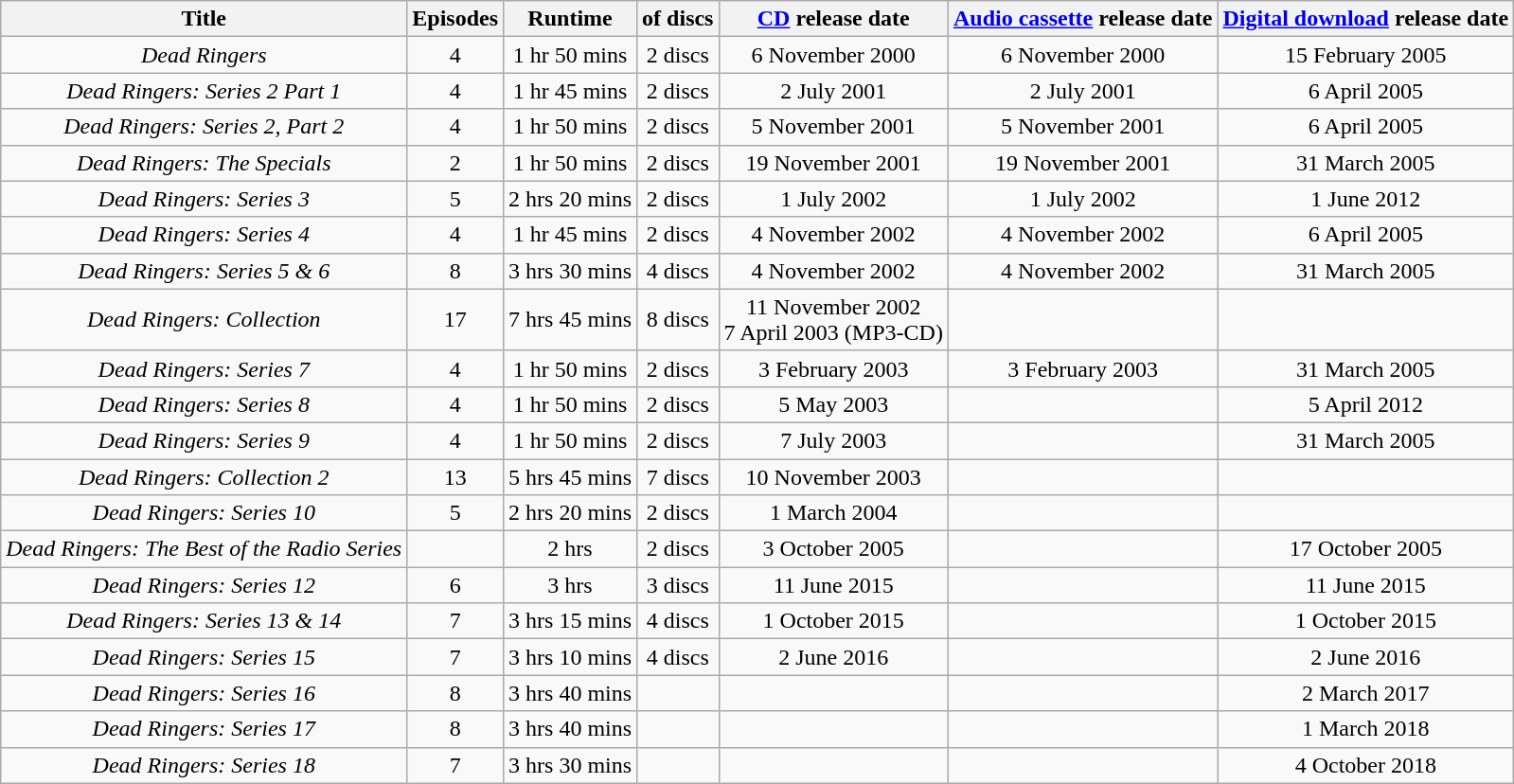<table class="wikitable plainrowheaders" style="text-align:center;">
<tr>
<th scope="col">Title</th>
<th scope="col">Episodes</th>
<th scope="col">Runtime</th>
<th scope="col"> of discs</th>
<th scope="col"><a href='#'>CD</a> release date</th>
<th scope="col"><a href='#'>Audio cassette</a> release date</th>
<th scope="col"><a href='#'>Digital download</a> release date</th>
</tr>
<tr>
<td scope="row"><em>Dead Ringers</em></td>
<td>4</td>
<td>1 hr 50 mins</td>
<td>2 discs</td>
<td>6 November 2000</td>
<td>6 November 2000</td>
<td>15 February 2005</td>
</tr>
<tr>
<td scope="row"><em>Dead Ringers: Series 2 Part 1</em></td>
<td>4</td>
<td>1 hr 45 mins</td>
<td>2 discs</td>
<td>2 July 2001</td>
<td>2 July 2001</td>
<td>6 April 2005</td>
</tr>
<tr>
<td scope="row"><em>Dead Ringers: Series 2, Part 2</em></td>
<td>4</td>
<td>1 hr 50 mins</td>
<td>2 discs</td>
<td>5 November 2001</td>
<td>5 November 2001</td>
<td>6 April 2005</td>
</tr>
<tr>
<td scope="row"><em>Dead Ringers: The Specials</em></td>
<td>2</td>
<td>1 hr 50 mins</td>
<td>2 discs</td>
<td>19 November 2001</td>
<td>19 November 2001</td>
<td>31 March 2005</td>
</tr>
<tr>
<td scope="row"><em>Dead Ringers: Series 3</em></td>
<td>5</td>
<td>2 hrs 20 mins</td>
<td>2 discs</td>
<td>1 July 2002</td>
<td>1 July 2002</td>
<td>1 June 2012</td>
</tr>
<tr>
<td scope="row"><em>Dead Ringers: Series 4</em></td>
<td>4</td>
<td>1 hr 45 mins</td>
<td>2 discs</td>
<td>4 November 2002</td>
<td>4 November 2002</td>
<td>6 April 2005</td>
</tr>
<tr>
<td scope="row"><em>Dead Ringers: Series 5 & 6</em></td>
<td>8</td>
<td>3 hrs 30 mins</td>
<td>4 discs</td>
<td>4 November 2002</td>
<td>4 November 2002</td>
<td>31 March 2005</td>
</tr>
<tr>
<td scope="row"><em>Dead Ringers: Collection</em></td>
<td>17</td>
<td>7 hrs 45 mins</td>
<td>8 discs</td>
<td>11 November 2002<br>7 April 2003 (MP3-CD)</td>
<td></td>
<td></td>
</tr>
<tr>
<td scope="row"><em>Dead Ringers: Series 7</em></td>
<td>4</td>
<td>1 hr 50 mins</td>
<td>2 discs</td>
<td>3 February 2003</td>
<td>3 February 2003</td>
<td>31 March 2005</td>
</tr>
<tr>
<td scope="row"><em>Dead Ringers: Series 8</em></td>
<td>4</td>
<td>1 hr 50 mins</td>
<td>2 discs</td>
<td>5 May 2003</td>
<td></td>
<td>5 April 2012</td>
</tr>
<tr>
<td scope="row"><em>Dead Ringers: Series 9</em></td>
<td>4</td>
<td>1 hr 50 mins</td>
<td>2 discs</td>
<td>7 July 2003</td>
<td></td>
<td>31 March 2005</td>
</tr>
<tr>
<td scope="row"><em>Dead Ringers: Collection 2</em></td>
<td>13</td>
<td>5 hrs 45 mins</td>
<td>7 discs</td>
<td>10 November 2003</td>
<td></td>
<td></td>
</tr>
<tr>
<td scope="row"><em>Dead Ringers: Series 10</em></td>
<td>5</td>
<td>2 hrs 20 mins</td>
<td>2 discs</td>
<td>1 March 2004</td>
<td></td>
<td></td>
</tr>
<tr>
<td scope="row"><em>Dead Ringers: The Best of the Radio Series</em></td>
<td></td>
<td>2 hrs</td>
<td>2 discs</td>
<td>3 October 2005</td>
<td></td>
<td>17 October 2005</td>
</tr>
<tr>
<td scope="row"><em>Dead Ringers: Series 12</em></td>
<td>6</td>
<td>3 hrs</td>
<td>3 discs</td>
<td>11 June 2015</td>
<td></td>
<td>11 June 2015</td>
</tr>
<tr>
<td scope="row"><em>Dead Ringers: Series 13 & 14</em></td>
<td>7</td>
<td>3 hrs 15 mins</td>
<td>4 discs</td>
<td>1 October 2015</td>
<td></td>
<td>1 October 2015</td>
</tr>
<tr>
<td scope="row"><em>Dead Ringers: Series 15</em></td>
<td>7</td>
<td>3 hrs 10 mins</td>
<td>4 discs</td>
<td>2 June 2016</td>
<td></td>
<td>2 June 2016</td>
</tr>
<tr>
<td scope="row"><em>Dead Ringers: Series 16</em></td>
<td>8</td>
<td>3 hrs 40 mins</td>
<td></td>
<td></td>
<td></td>
<td>2 March 2017</td>
</tr>
<tr>
<td scope="row"><em>Dead Ringers: Series 17</em></td>
<td>8</td>
<td>3 hrs 40 mins</td>
<td></td>
<td></td>
<td></td>
<td>1 March 2018</td>
</tr>
<tr>
<td scope="row"><em>Dead Ringers: Series 18</em></td>
<td>7</td>
<td>3 hrs 30 mins</td>
<td></td>
<td></td>
<td></td>
<td>4 October 2018</td>
</tr>
</table>
